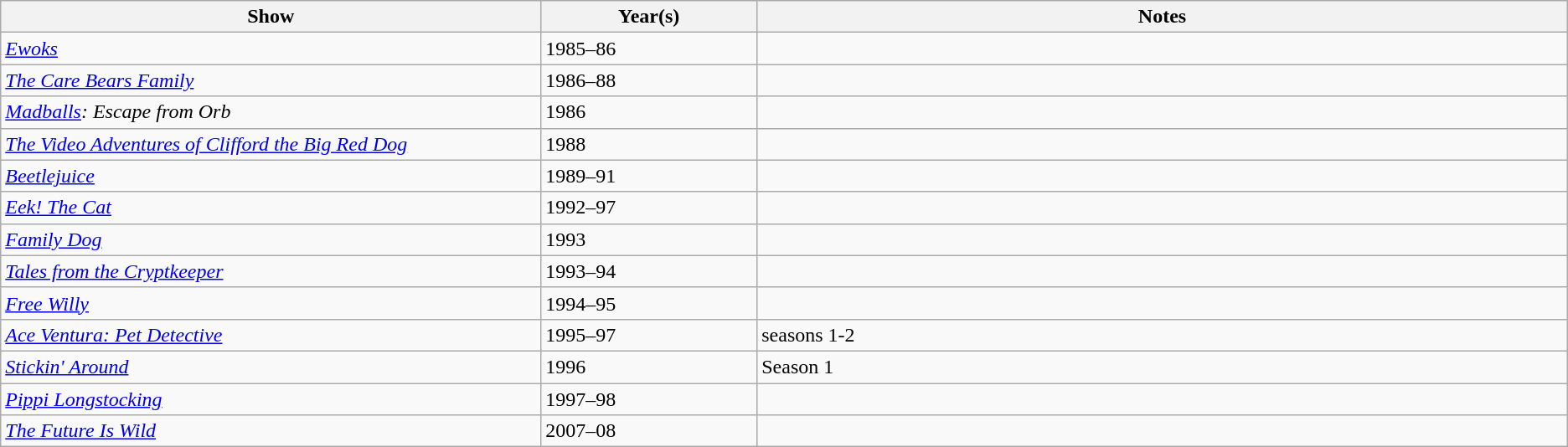<table class="wikitable sortable" style="width: auto; style="width:75%;" table-layout: fixed;" |>
<tr>
<th style="width:20%;">Show</th>
<th style="width:8%;">Year(s)</th>
<th style="width:30%;" class="unsortable">Notes</th>
</tr>
<tr>
<td><em><a href='#'>Ewoks</a></em></td>
<td>1985–86</td>
<td></td>
</tr>
<tr>
<td><em><a href='#'>The Care Bears Family</a></em></td>
<td>1986–88</td>
<td></td>
</tr>
<tr>
<td><em><a href='#'>Madballs</a>: Escape from Orb</em></td>
<td>1986</td>
<td></td>
</tr>
<tr>
<td><em><a href='#'>The Video Adventures of Clifford the Big Red Dog</a></em></td>
<td>1988</td>
<td></td>
</tr>
<tr>
<td><em><a href='#'>Beetlejuice</a></em></td>
<td>1989–91</td>
<td></td>
</tr>
<tr>
<td><em><a href='#'>Eek! The Cat</a></em></td>
<td>1992–97</td>
<td></td>
</tr>
<tr>
<td><em><a href='#'>Family Dog</a></em></td>
<td>1993</td>
<td></td>
</tr>
<tr>
<td><em><a href='#'>Tales from the Cryptkeeper</a></em></td>
<td>1993–94</td>
<td></td>
</tr>
<tr>
<td><em><a href='#'>Free Willy</a></em> </td>
<td>1994–95</td>
<td></td>
</tr>
<tr>
<td><em><a href='#'>Ace Ventura: Pet Detective</a></em></td>
<td>1995–97</td>
<td>seasons 1-2</td>
</tr>
<tr>
<td><em><a href='#'>Stickin' Around</a></em></td>
<td>1996</td>
<td>Season 1</td>
</tr>
<tr>
<td><em><a href='#'>Pippi Longstocking</a></em></td>
<td>1997–98</td>
<td></td>
</tr>
<tr>
<td><em><a href='#'>The Future Is Wild</a></em></td>
<td>2007–08</td>
<td></td>
</tr>
</table>
